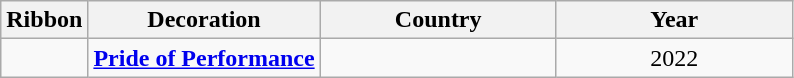<table class="wikitable sortable" style="text-align:center;">
<tr>
<th>Ribbon</th>
<th>Decoration</th>
<th width="150px">Country</th>
<th width="150px">Year</th>
</tr>
<tr>
<td></td>
<td><strong><a href='#'>Pride of Performance</a></strong></td>
<td rowspan="2"></td>
<td>2022</td>
</tr>
</table>
